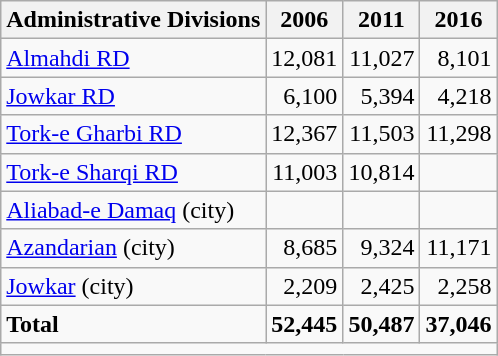<table class="wikitable">
<tr>
<th>Administrative Divisions</th>
<th>2006</th>
<th>2011</th>
<th>2016</th>
</tr>
<tr>
<td><a href='#'>Almahdi RD</a></td>
<td style="text-align: right;">12,081</td>
<td style="text-align: right;">11,027</td>
<td style="text-align: right;">8,101</td>
</tr>
<tr>
<td><a href='#'>Jowkar RD</a></td>
<td style="text-align: right;">6,100</td>
<td style="text-align: right;">5,394</td>
<td style="text-align: right;">4,218</td>
</tr>
<tr>
<td><a href='#'>Tork-e Gharbi RD</a></td>
<td style="text-align: right;">12,367</td>
<td style="text-align: right;">11,503</td>
<td style="text-align: right;">11,298</td>
</tr>
<tr>
<td><a href='#'>Tork-e Sharqi RD</a></td>
<td style="text-align: right;">11,003</td>
<td style="text-align: right;">10,814</td>
<td style="text-align: right;"></td>
</tr>
<tr>
<td><a href='#'>Aliabad-e Damaq</a> (city)</td>
<td style="text-align: right;"></td>
<td style="text-align: right;"></td>
<td style="text-align: right;"></td>
</tr>
<tr>
<td><a href='#'>Azandarian</a> (city)</td>
<td style="text-align: right;">8,685</td>
<td style="text-align: right;">9,324</td>
<td style="text-align: right;">11,171</td>
</tr>
<tr>
<td><a href='#'>Jowkar</a> (city)</td>
<td style="text-align: right;">2,209</td>
<td style="text-align: right;">2,425</td>
<td style="text-align: right;">2,258</td>
</tr>
<tr>
<td><strong>Total</strong></td>
<td style="text-align: right;"><strong>52,445</strong></td>
<td style="text-align: right;"><strong>50,487</strong></td>
<td style="text-align: right;"><strong>37,046</strong></td>
</tr>
<tr>
<td colspan=4></td>
</tr>
</table>
